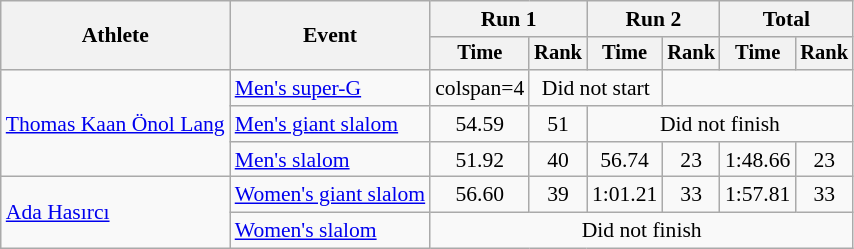<table class="wikitable" style="font-size:90%">
<tr>
<th rowspan=2>Athlete</th>
<th rowspan=2>Event</th>
<th colspan=2>Run 1</th>
<th colspan=2>Run 2</th>
<th colspan=2>Total</th>
</tr>
<tr style="font-size:95%">
<th>Time</th>
<th>Rank</th>
<th>Time</th>
<th>Rank</th>
<th>Time</th>
<th>Rank</th>
</tr>
<tr align=center>
<td align="left" rowspan="3"><a href='#'>Thomas Kaan Önol Lang</a></td>
<td align="left"><a href='#'>Men's super-G</a></td>
<td>colspan=4</td>
<td colspan=2>Did not start</td>
</tr>
<tr align=center>
<td align="left"><a href='#'>Men's giant slalom</a></td>
<td>54.59</td>
<td>51</td>
<td colspan=4>Did not finish</td>
</tr>
<tr align=center>
<td align="left"><a href='#'>Men's slalom</a></td>
<td>51.92</td>
<td>40</td>
<td>56.74</td>
<td>23</td>
<td>1:48.66</td>
<td>23</td>
</tr>
<tr align=center>
<td align="left" rowspan="2"><a href='#'>Ada Hasırcı</a></td>
<td align="left"><a href='#'>Women's giant slalom</a></td>
<td>56.60</td>
<td>39</td>
<td>1:01.21</td>
<td>33</td>
<td>1:57.81</td>
<td>33</td>
</tr>
<tr align=center>
<td align="left"><a href='#'>Women's slalom</a></td>
<td colspan=6>Did not finish</td>
</tr>
</table>
